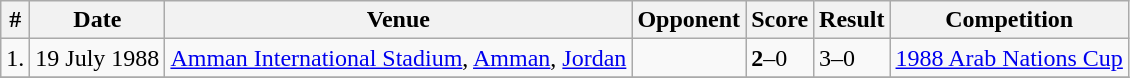<table class="wikitable">
<tr>
<th>#</th>
<th>Date</th>
<th>Venue</th>
<th>Opponent</th>
<th>Score</th>
<th>Result</th>
<th>Competition</th>
</tr>
<tr>
<td>1.</td>
<td>19 July 1988</td>
<td><a href='#'>Amman International Stadium</a>, <a href='#'>Amman</a>, <a href='#'>Jordan</a></td>
<td></td>
<td><strong>2</strong>–0</td>
<td>3–0</td>
<td><a href='#'>1988 Arab Nations Cup</a></td>
</tr>
<tr>
</tr>
</table>
